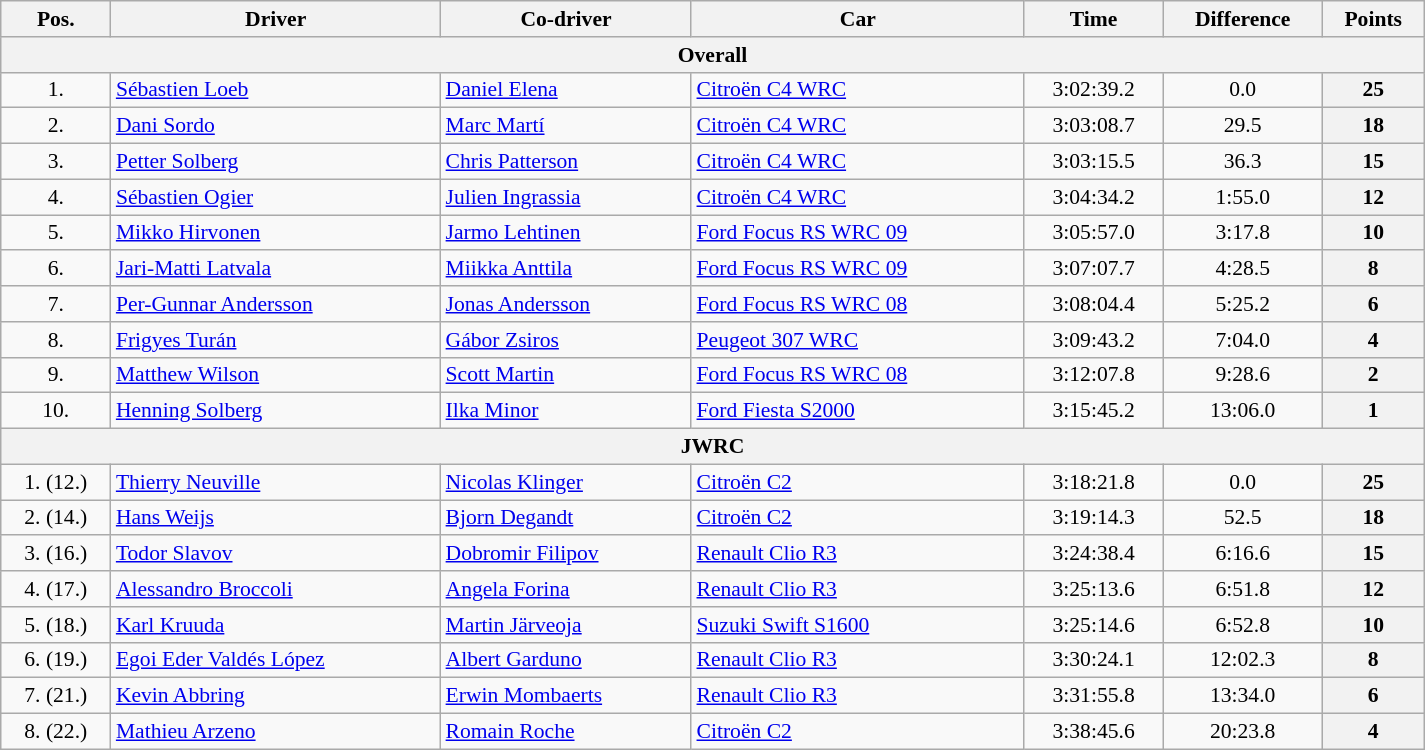<table class="wikitable" width="100%" style="text-align: center; font-size: 90%; max-width: 950px;">
<tr>
<th>Pos.</th>
<th>Driver</th>
<th>Co-driver</th>
<th>Car</th>
<th>Time</th>
<th>Difference</th>
<th>Points</th>
</tr>
<tr>
<th colspan=7>Overall</th>
</tr>
<tr>
<td>1.</td>
<td align="left"> <a href='#'>Sébastien Loeb</a></td>
<td align="left"> <a href='#'>Daniel Elena</a></td>
<td align="left"><a href='#'>Citroën C4 WRC</a></td>
<td>3:02:39.2</td>
<td>0.0</td>
<th>25</th>
</tr>
<tr>
<td>2.</td>
<td align="left"> <a href='#'>Dani Sordo</a></td>
<td align="left"> <a href='#'>Marc Martí</a></td>
<td align="left"><a href='#'>Citroën C4 WRC</a></td>
<td>3:03:08.7</td>
<td>29.5</td>
<th>18</th>
</tr>
<tr>
<td>3.</td>
<td align="left"> <a href='#'>Petter Solberg</a></td>
<td align="left"> <a href='#'>Chris Patterson</a></td>
<td align="left"><a href='#'>Citroën C4 WRC</a></td>
<td>3:03:15.5</td>
<td>36.3</td>
<th>15</th>
</tr>
<tr>
<td>4.</td>
<td align="left"> <a href='#'>Sébastien Ogier</a></td>
<td align="left"> <a href='#'>Julien Ingrassia</a></td>
<td align="left"><a href='#'>Citroën C4 WRC</a></td>
<td>3:04:34.2</td>
<td>1:55.0</td>
<th>12</th>
</tr>
<tr>
<td>5.</td>
<td align="left"> <a href='#'>Mikko Hirvonen</a></td>
<td align="left"> <a href='#'>Jarmo Lehtinen</a></td>
<td align="left"><a href='#'>Ford Focus RS WRC 09</a></td>
<td>3:05:57.0</td>
<td>3:17.8</td>
<th>10</th>
</tr>
<tr>
<td>6.</td>
<td align="left"> <a href='#'>Jari-Matti Latvala</a></td>
<td align="left"> <a href='#'>Miikka Anttila</a></td>
<td align="left"><a href='#'>Ford Focus RS WRC 09</a></td>
<td>3:07:07.7</td>
<td>4:28.5</td>
<th>8</th>
</tr>
<tr>
<td>7.</td>
<td align="left"> <a href='#'>Per-Gunnar Andersson</a></td>
<td align="left"> <a href='#'>Jonas Andersson</a></td>
<td align="left"><a href='#'>Ford Focus RS WRC 08</a></td>
<td>3:08:04.4</td>
<td>5:25.2</td>
<th>6</th>
</tr>
<tr>
<td>8.</td>
<td align="left"> <a href='#'>Frigyes Turán</a></td>
<td align="left"> <a href='#'>Gábor Zsiros</a></td>
<td align="left"><a href='#'>Peugeot 307 WRC</a></td>
<td>3:09:43.2</td>
<td>7:04.0</td>
<th>4</th>
</tr>
<tr>
<td>9.</td>
<td align="left"> <a href='#'>Matthew Wilson</a></td>
<td align="left"> <a href='#'>Scott Martin</a></td>
<td align="left"><a href='#'>Ford Focus RS WRC 08</a></td>
<td>3:12:07.8</td>
<td>9:28.6</td>
<th>2</th>
</tr>
<tr>
<td>10.</td>
<td align="left"> <a href='#'>Henning Solberg</a></td>
<td align="left"> <a href='#'>Ilka Minor</a></td>
<td align="left"><a href='#'>Ford Fiesta S2000</a></td>
<td>3:15:45.2</td>
<td>13:06.0</td>
<th>1</th>
</tr>
<tr>
<th colspan=7>JWRC</th>
</tr>
<tr>
<td>1. (12.)</td>
<td align="left"> <a href='#'>Thierry Neuville</a></td>
<td align="left"> <a href='#'>Nicolas Klinger</a></td>
<td align="left"><a href='#'>Citroën C2</a></td>
<td>3:18:21.8</td>
<td>0.0</td>
<th>25</th>
</tr>
<tr>
<td>2. (14.)</td>
<td align="left"> <a href='#'>Hans Weijs</a></td>
<td align="left"> <a href='#'>Bjorn Degandt</a></td>
<td align="left"><a href='#'>Citroën C2</a></td>
<td>3:19:14.3</td>
<td>52.5</td>
<th>18</th>
</tr>
<tr>
<td>3. (16.)</td>
<td align="left"> <a href='#'>Todor Slavov</a></td>
<td align="left"> <a href='#'>Dobromir Filipov</a></td>
<td align="left"><a href='#'>Renault Clio R3</a></td>
<td>3:24:38.4</td>
<td>6:16.6</td>
<th>15</th>
</tr>
<tr>
<td>4. (17.)</td>
<td align="left"> <a href='#'>Alessandro Broccoli</a></td>
<td align="left"> <a href='#'>Angela Forina</a></td>
<td align="left"><a href='#'>Renault Clio R3</a></td>
<td>3:25:13.6</td>
<td>6:51.8</td>
<th>12</th>
</tr>
<tr>
<td>5. (18.)</td>
<td align="left"> <a href='#'>Karl Kruuda</a></td>
<td align="left"> <a href='#'>Martin Järveoja</a></td>
<td align="left"><a href='#'>Suzuki Swift S1600</a></td>
<td>3:25:14.6</td>
<td>6:52.8</td>
<th>10</th>
</tr>
<tr>
<td>6. (19.)</td>
<td align="left"> <a href='#'>Egoi Eder Valdés López</a></td>
<td align="left"> <a href='#'>Albert Garduno</a></td>
<td align="left"><a href='#'>Renault Clio R3</a></td>
<td>3:30:24.1</td>
<td>12:02.3</td>
<th>8</th>
</tr>
<tr>
<td>7. (21.)</td>
<td align="left"> <a href='#'>Kevin Abbring</a></td>
<td align="left"> <a href='#'>Erwin Mombaerts</a></td>
<td align="left"><a href='#'>Renault Clio R3</a></td>
<td>3:31:55.8</td>
<td>13:34.0</td>
<th>6</th>
</tr>
<tr>
<td>8. (22.)</td>
<td align="left"> <a href='#'>Mathieu Arzeno</a></td>
<td align="left"> <a href='#'>Romain Roche</a></td>
<td align="left"><a href='#'>Citroën C2</a></td>
<td>3:38:45.6</td>
<td>20:23.8</td>
<th>4</th>
</tr>
</table>
